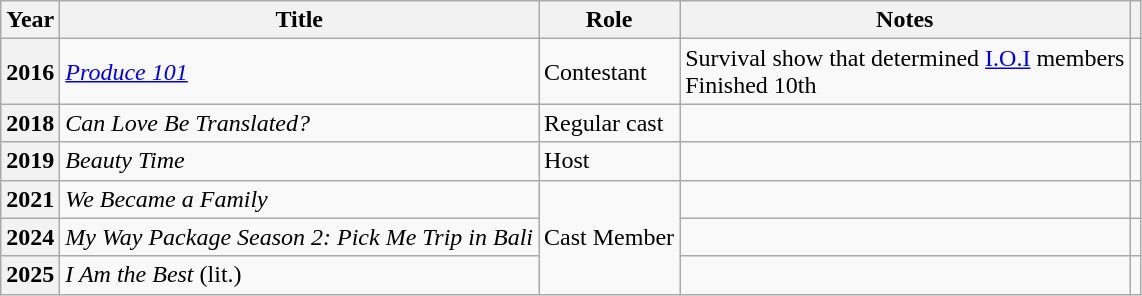<table class="wikitable plainrowheaders">
<tr>
<th scope="col">Year</th>
<th scope="col">Title</th>
<th scope="col">Role</th>
<th scope="col">Notes</th>
<th scope="col" class="unsortable"></th>
</tr>
<tr>
<th scope="row">2016</th>
<td><em><a href='#'>Produce 101</a></em></td>
<td>Contestant</td>
<td>Survival show that determined <a href='#'>I.O.I</a> members<br>Finished 10th</td>
<td style="text-align:center"></td>
</tr>
<tr>
<th scope="row">2018</th>
<td><em> Can Love Be Translated?</em></td>
<td>Regular cast</td>
<td></td>
<td style="text-align:center"></td>
</tr>
<tr>
<th scope="row">2019</th>
<td><em>Beauty Time</em></td>
<td>Host</td>
<td></td>
<td style="text-align:center"></td>
</tr>
<tr>
<th scope="row">2021</th>
<td><em>We Became a Family</em></td>
<td rowspan="3">Cast Member</td>
<td></td>
<td style="text-align:center"></td>
</tr>
<tr>
<th scope="row">2024</th>
<td><em>My Way Package Season 2: Pick Me Trip in Bali</em></td>
<td></td>
<td style="text-align:center"></td>
</tr>
<tr>
<th scope="row">2025</th>
<td><em>I Am the Best</em> (lit.)</td>
<td></td>
<td style="text-align:center"></td>
</tr>
</table>
